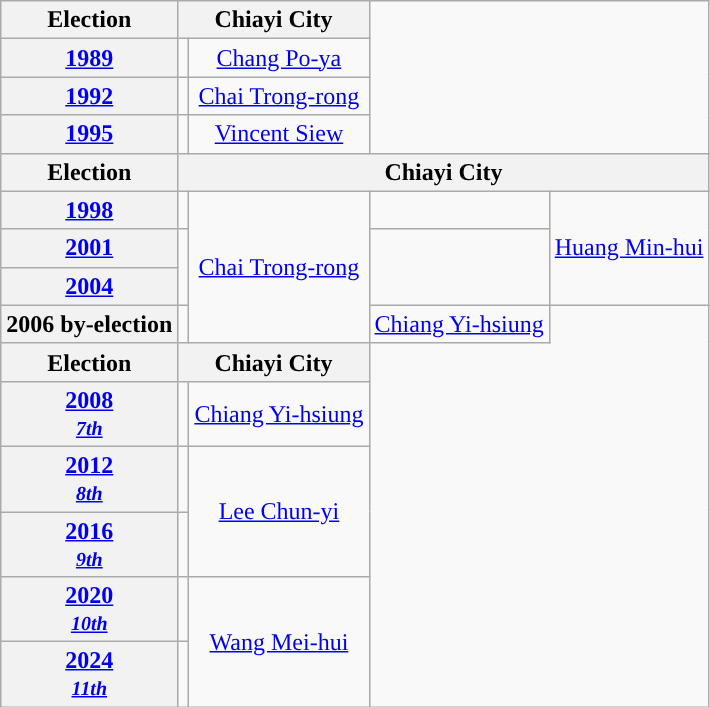<table class=wikitable style="text-align:center">
<tr>
<th>Election</th>
<th colspan="2" width="80px">Chiayi City</th>
</tr>
<tr>
<th><a href='#'>1989</a></th>
<td></td>
<td><a href='#'>Chang Po-ya</a></td>
</tr>
<tr>
<th><a href='#'>1992</a></th>
<td></td>
<td><a href='#'>Chai Trong-rong</a></td>
</tr>
<tr>
<th><a href='#'>1995</a></th>
<td></td>
<td><a href='#'>Vincent Siew</a></td>
</tr>
<tr>
<th>Election</th>
<th colspan="4" width="80px">Chiayi City</th>
</tr>
<tr>
<th><a href='#'>1998</a></th>
<td></td>
<td rowspan=4><a href='#'>Chai Trong-rong</a></td>
<td></td>
<td rowspan=3><a href='#'>Huang Min-hui</a></td>
</tr>
<tr>
<th><a href='#'>2001</a></th>
</tr>
<tr>
<th><a href='#'>2004</a></th>
</tr>
<tr>
<th>2006 by-election</th>
<td></td>
<td><a href='#'>Chiang Yi-hsiung</a></td>
</tr>
<tr>
<th>Election</th>
<th colspan="2" width="80px">Chiayi City</th>
</tr>
<tr>
<th><a href='#'>2008</a><br><small><em><a href='#'>7th</a></em></small><br></th>
<td></td>
<td><a href='#'>Chiang Yi-hsiung</a></td>
</tr>
<tr>
<th><a href='#'>2012</a><br><small><em><a href='#'>8th</a></em></small><br></th>
<td></td>
<td rowspan=2><a href='#'>Lee Chun-yi</a></td>
</tr>
<tr>
<th><a href='#'>2016</a><br><small><em><a href='#'>9th</a></em></small><br></th>
</tr>
<tr>
<th><a href='#'>2020</a><br><small><em><a href='#'>10th</a></em></small><br></th>
<td></td>
<td rowspan=2><a href='#'>Wang Mei-hui</a></td>
</tr>
<tr>
<th><a href='#'>2024</a><br><small><em><a href='#'>11th</a></em></small><br></th>
</tr>
</table>
